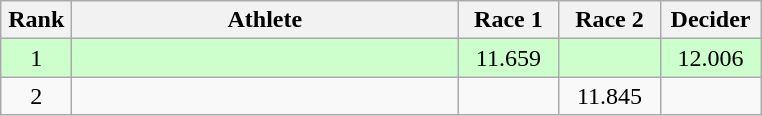<table class=wikitable style="text-align:center">
<tr>
<th width=40>Rank</th>
<th width=250>Athlete</th>
<th width=60>Race 1</th>
<th width=60>Race 2</th>
<th width=60>Decider</th>
</tr>
<tr bgcolor=ccffcc>
<td>1</td>
<td align=left></td>
<td>11.659</td>
<td></td>
<td>12.006</td>
</tr>
<tr>
<td>2</td>
<td align=left></td>
<td></td>
<td>11.845</td>
<td></td>
</tr>
</table>
